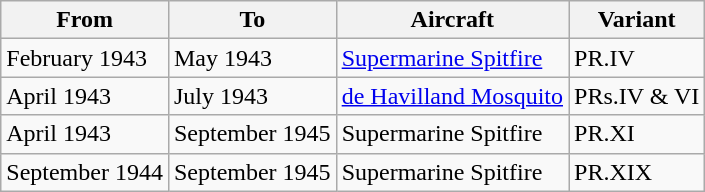<table class="wikitable">
<tr>
<th>From</th>
<th>To</th>
<th>Aircraft</th>
<th>Variant</th>
</tr>
<tr>
<td>February 1943</td>
<td>May 1943</td>
<td><a href='#'>Supermarine Spitfire</a></td>
<td>PR.IV</td>
</tr>
<tr>
<td>April 1943</td>
<td>July 1943</td>
<td><a href='#'>de Havilland Mosquito</a></td>
<td>PRs.IV & VI</td>
</tr>
<tr>
<td>April 1943</td>
<td>September 1945</td>
<td>Supermarine Spitfire</td>
<td>PR.XI</td>
</tr>
<tr>
<td>September 1944</td>
<td>September 1945</td>
<td>Supermarine Spitfire</td>
<td>PR.XIX</td>
</tr>
</table>
